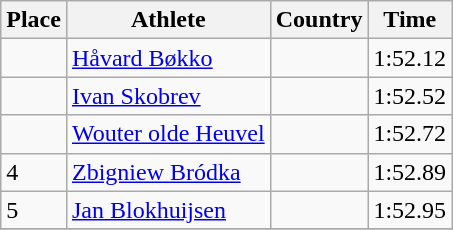<table class="wikitable" border="1">
<tr>
<th>Place</th>
<th>Athlete</th>
<th>Country</th>
<th>Time</th>
</tr>
<tr>
<td></td>
<td><a href='#'>Håvard Bøkko</a></td>
<td></td>
<td>1:52.12</td>
</tr>
<tr>
<td></td>
<td><a href='#'>Ivan Skobrev</a></td>
<td></td>
<td>1:52.52</td>
</tr>
<tr>
<td></td>
<td><a href='#'>Wouter olde Heuvel</a></td>
<td></td>
<td>1:52.72</td>
</tr>
<tr>
<td>4</td>
<td><a href='#'>Zbigniew Bródka</a></td>
<td></td>
<td>1:52.89</td>
</tr>
<tr>
<td>5</td>
<td><a href='#'>Jan Blokhuijsen</a></td>
<td></td>
<td>1:52.95</td>
</tr>
<tr>
</tr>
</table>
